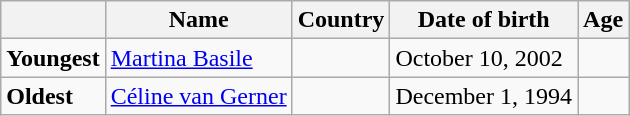<table class="wikitable">
<tr>
<th></th>
<th><strong>Name</strong></th>
<th><strong>Country</strong></th>
<th><strong>Date of birth</strong></th>
<th><strong>Age</strong></th>
</tr>
<tr>
<td><strong>Youngest</strong></td>
<td><a href='#'>Martina Basile</a></td>
<td></td>
<td>October 10, 2002</td>
<td></td>
</tr>
<tr>
<td><strong>Oldest</strong></td>
<td><a href='#'>Céline van Gerner</a></td>
<td></td>
<td>December 1, 1994</td>
<td></td>
</tr>
</table>
